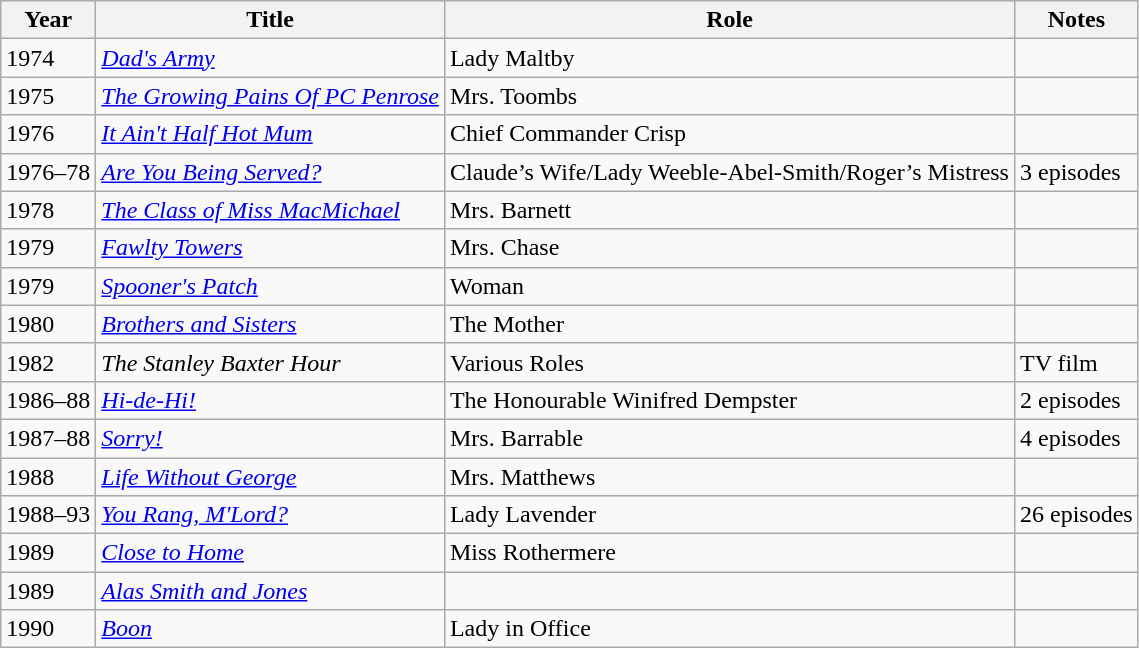<table class="wikitable">
<tr>
<th>Year</th>
<th>Title</th>
<th>Role</th>
<th>Notes</th>
</tr>
<tr>
<td>1974</td>
<td><em><a href='#'>Dad's Army</a></em></td>
<td>Lady Maltby</td>
<td></td>
</tr>
<tr>
<td>1975</td>
<td><em><a href='#'>The Growing Pains Of PC Penrose</a></em></td>
<td>Mrs. Toombs</td>
<td></td>
</tr>
<tr>
<td>1976</td>
<td><em><a href='#'>It Ain't Half Hot Mum</a></em></td>
<td>Chief Commander Crisp</td>
<td></td>
</tr>
<tr>
<td>1976–78</td>
<td><em><a href='#'>Are You Being Served?</a></em></td>
<td>Claude’s Wife/Lady Weeble-Abel-Smith/Roger’s Mistress</td>
<td>3 episodes</td>
</tr>
<tr>
<td>1978</td>
<td><em><a href='#'>The Class of Miss MacMichael</a></em></td>
<td>Mrs. Barnett</td>
<td></td>
</tr>
<tr>
<td>1979</td>
<td><em><a href='#'>Fawlty Towers</a></em></td>
<td>Mrs. Chase</td>
<td></td>
</tr>
<tr>
<td>1979</td>
<td><em><a href='#'>Spooner's Patch</a></em></td>
<td>Woman</td>
<td></td>
</tr>
<tr>
<td>1980</td>
<td><em><a href='#'>Brothers and Sisters</a></em></td>
<td>The Mother</td>
<td></td>
</tr>
<tr>
<td>1982</td>
<td><em>The Stanley Baxter Hour</em></td>
<td>Various Roles</td>
<td>TV film</td>
</tr>
<tr>
<td>1986–88</td>
<td><em><a href='#'>Hi-de-Hi!</a></em></td>
<td>The Honourable Winifred Dempster</td>
<td>2 episodes</td>
</tr>
<tr>
<td>1987–88</td>
<td><a href='#'><em>Sorry!</em></a></td>
<td>Mrs. Barrable</td>
<td>4 episodes</td>
</tr>
<tr>
<td>1988</td>
<td><em><a href='#'>Life Without George</a></em></td>
<td>Mrs. Matthews</td>
<td></td>
</tr>
<tr>
<td>1988–93</td>
<td><em><a href='#'>You Rang, M'Lord?</a></em></td>
<td>Lady Lavender</td>
<td>26 episodes</td>
</tr>
<tr>
<td>1989</td>
<td><a href='#'><em>Close to Home</em></a></td>
<td>Miss Rothermere</td>
<td></td>
</tr>
<tr>
<td>1989</td>
<td><em><a href='#'>Alas Smith and Jones</a></em></td>
<td></td>
<td></td>
</tr>
<tr>
<td>1990</td>
<td><a href='#'><em>Boon</em></a></td>
<td>Lady in Office</td>
<td></td>
</tr>
</table>
